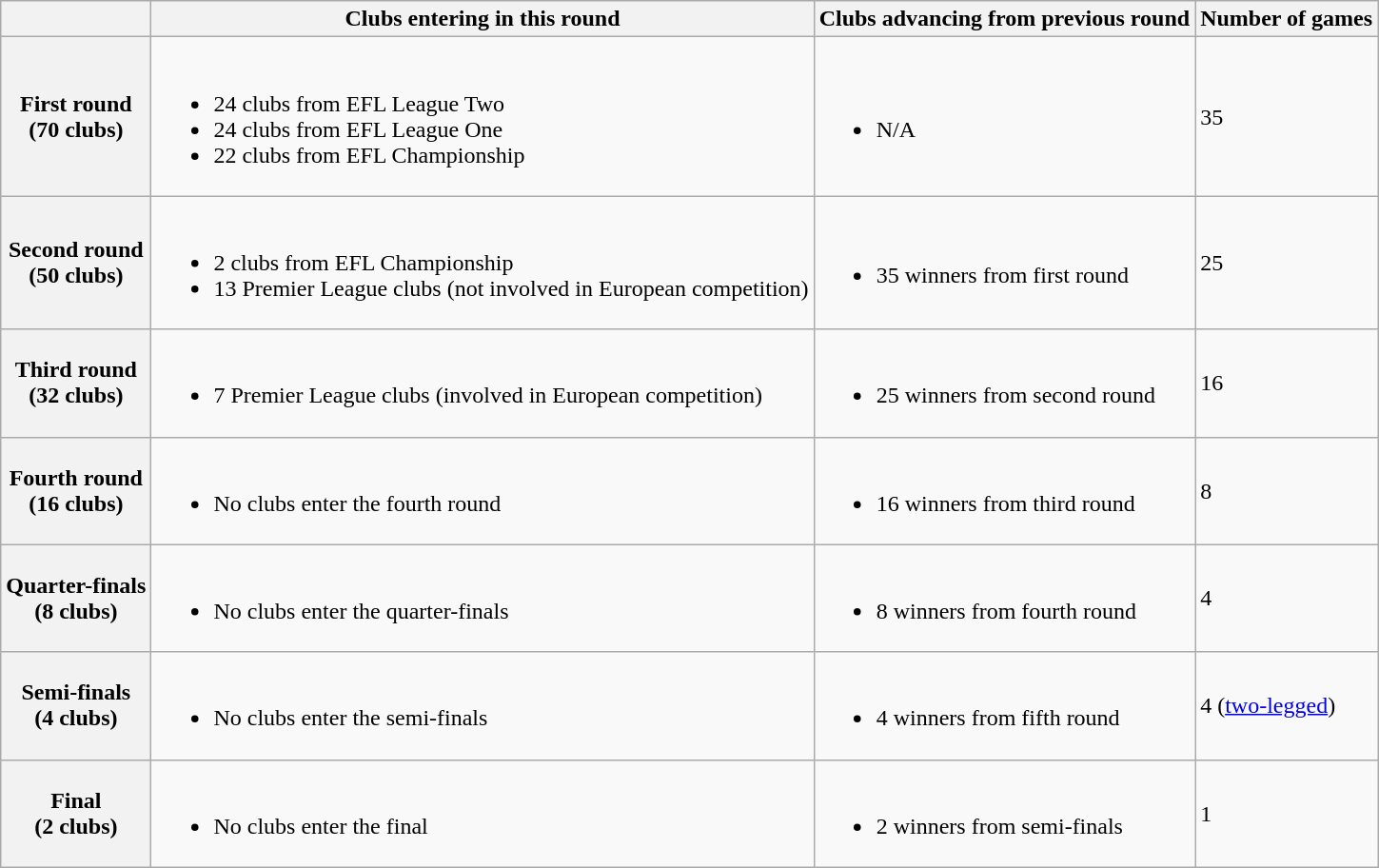<table class="wikitable">
<tr>
<th></th>
<th>Clubs entering in this round</th>
<th>Clubs advancing from previous round</th>
<th>Number of games</th>
</tr>
<tr>
<th>First round<br>(70 clubs)</th>
<td><br><ul><li>24 clubs from EFL League Two</li><li>24 clubs from EFL League One</li><li>22 clubs from EFL Championship</li></ul></td>
<td><br><ul><li>N/A</li></ul></td>
<td>35</td>
</tr>
<tr>
<th>Second round<br>(50 clubs)</th>
<td><br><ul><li>2 clubs from EFL Championship</li><li>13 Premier League clubs (not involved in European competition)</li></ul></td>
<td><br><ul><li>35 winners from first round</li></ul></td>
<td>25</td>
</tr>
<tr>
<th>Third round<br>(32 clubs)</th>
<td><br><ul><li>7 Premier League clubs (involved in European competition)</li></ul></td>
<td><br><ul><li>25 winners from second round</li></ul></td>
<td>16</td>
</tr>
<tr>
<th>Fourth round<br>(16 clubs)</th>
<td><br><ul><li>No clubs enter the fourth round</li></ul></td>
<td><br><ul><li>16 winners from third round</li></ul></td>
<td>8</td>
</tr>
<tr>
<th>Quarter-finals<br>(8 clubs)</th>
<td><br><ul><li>No clubs enter the quarter-finals</li></ul></td>
<td><br><ul><li>8 winners from fourth round</li></ul></td>
<td>4</td>
</tr>
<tr>
<th>Semi-finals<br>(4 clubs)</th>
<td><br><ul><li>No clubs enter the semi-finals</li></ul></td>
<td><br><ul><li>4 winners from fifth round</li></ul></td>
<td>4 (<a href='#'>two-legged</a>)</td>
</tr>
<tr>
<th>Final<br>(2 clubs)</th>
<td><br><ul><li>No clubs enter the final</li></ul></td>
<td><br><ul><li>2 winners from semi-finals</li></ul></td>
<td>1</td>
</tr>
</table>
